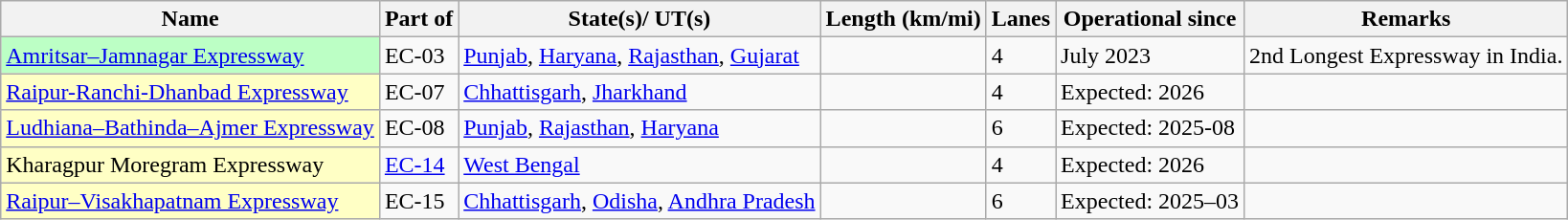<table class="wikitable sortable collapsible static-row-numbers">
<tr>
<th>Name</th>
<th>Part of</th>
<th>State(s)/ UT(s)</th>
<th data-sort-type="number">Length (km/mi)</th>
<th>Lanes</th>
<th>Operational since</th>
<th>Remarks</th>
</tr>
<tr>
<td style="background-color: #bcffc5;"><a href='#'>Amritsar–Jamnagar Expressway</a></td>
<td>EC-03</td>
<td><a href='#'>Punjab</a>, <a href='#'>Haryana</a>, <a href='#'>Rajasthan</a>, <a href='#'>Gujarat</a></td>
<td></td>
<td>4</td>
<td>July 2023</td>
<td>2nd Longest Expressway in India.</td>
</tr>
<tr>
<td style="background-color: #ffffc5;"><a href='#'>Raipur-Ranchi-Dhanbad Expressway</a></td>
<td>EC-07</td>
<td><a href='#'>Chhattisgarh</a>, <a href='#'>Jharkhand</a></td>
<td></td>
<td>4</td>
<td>Expected: 2026</td>
<td></td>
</tr>
<tr>
<td style="background-color: #ffffc5;"><a href='#'>Ludhiana–Bathinda–Ajmer Expressway</a></td>
<td>EC-08</td>
<td><a href='#'>Punjab</a>, <a href='#'>Rajasthan</a>, <a href='#'>Haryana</a></td>
<td></td>
<td>6</td>
<td>Expected: 2025-08</td>
<td></td>
</tr>
<tr>
<td style="background-color: #ffffc5">Kharagpur Moregram Expressway</td>
<td><a href='#'>EC-14</a></td>
<td><a href='#'>West Bengal</a></td>
<td></td>
<td>4</td>
<td>Expected: 2026</td>
<td></td>
</tr>
<tr>
<td style="background-color: #ffffc5;"><a href='#'>Raipur–Visakhapatnam Expressway</a></td>
<td>EC-15</td>
<td><a href='#'>Chhattisgarh</a>, <a href='#'>Odisha</a>, <a href='#'>Andhra Pradesh</a></td>
<td></td>
<td>6</td>
<td>Expected: 2025–03</td>
<td></td>
</tr>
</table>
